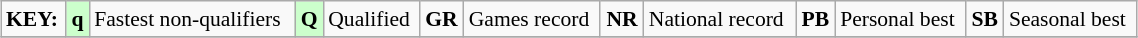<table class="wikitable" style="margin:0.5em auto; font-size:90%;position:relative;" width=60%>
<tr>
<td><strong>KEY:</strong></td>
<td bgcolor=ccffcc align=center><strong>q</strong></td>
<td>Fastest non-qualifiers</td>
<td bgcolor=ccffcc align=center><strong>Q</strong></td>
<td>Qualified</td>
<td align=center><strong>GR</strong></td>
<td>Games record</td>
<td align=center><strong>NR</strong></td>
<td>National record</td>
<td align=center><strong>PB</strong></td>
<td>Personal best</td>
<td align=center><strong>SB</strong></td>
<td>Seasonal best</td>
</tr>
<tr>
</tr>
</table>
